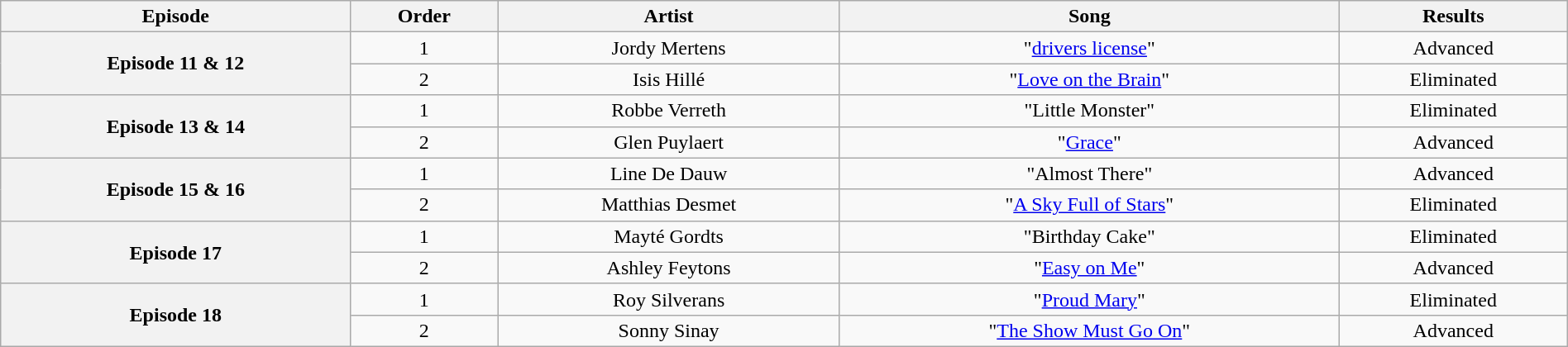<table class="wikitable" style="text-align:center; width:100%">
<tr>
<th>Episode</th>
<th>Order</th>
<th>Artist</th>
<th>Song</th>
<th>Results</th>
</tr>
<tr>
<th rowspan="2">Episode 11 & 12<br></th>
<td>1</td>
<td>Jordy Mertens</td>
<td>"<a href='#'>drivers license</a>"</td>
<td>Advanced</td>
</tr>
<tr>
<td>2</td>
<td>Isis Hillé</td>
<td>"<a href='#'>Love on the Brain</a>"</td>
<td>Eliminated</td>
</tr>
<tr>
<th rowspan="2">Episode 13 & 14<br></th>
<td>1</td>
<td>Robbe Verreth</td>
<td>"Little Monster"</td>
<td>Eliminated</td>
</tr>
<tr>
<td>2</td>
<td>Glen Puylaert</td>
<td>"<a href='#'>Grace</a>"</td>
<td>Advanced</td>
</tr>
<tr>
<th rowspan="2">Episode 15 & 16<br></th>
<td>1</td>
<td>Line De Dauw</td>
<td>"Almost There"</td>
<td>Advanced</td>
</tr>
<tr>
<td>2</td>
<td>Matthias Desmet</td>
<td>"<a href='#'>A Sky Full of Stars</a>"</td>
<td>Eliminated</td>
</tr>
<tr>
<th rowspan="2">Episode 17<br></th>
<td>1</td>
<td>Mayté Gordts</td>
<td>"Birthday Cake"</td>
<td>Eliminated</td>
</tr>
<tr>
<td>2</td>
<td>Ashley Feytons</td>
<td>"<a href='#'>Easy on Me</a>"</td>
<td>Advanced</td>
</tr>
<tr>
<th rowspan="2">Episode 18<br></th>
<td>1</td>
<td>Roy Silverans</td>
<td>"<a href='#'>Proud Mary</a>"</td>
<td>Eliminated</td>
</tr>
<tr>
<td>2</td>
<td>Sonny Sinay</td>
<td>"<a href='#'>The Show Must Go On</a>"</td>
<td>Advanced</td>
</tr>
</table>
